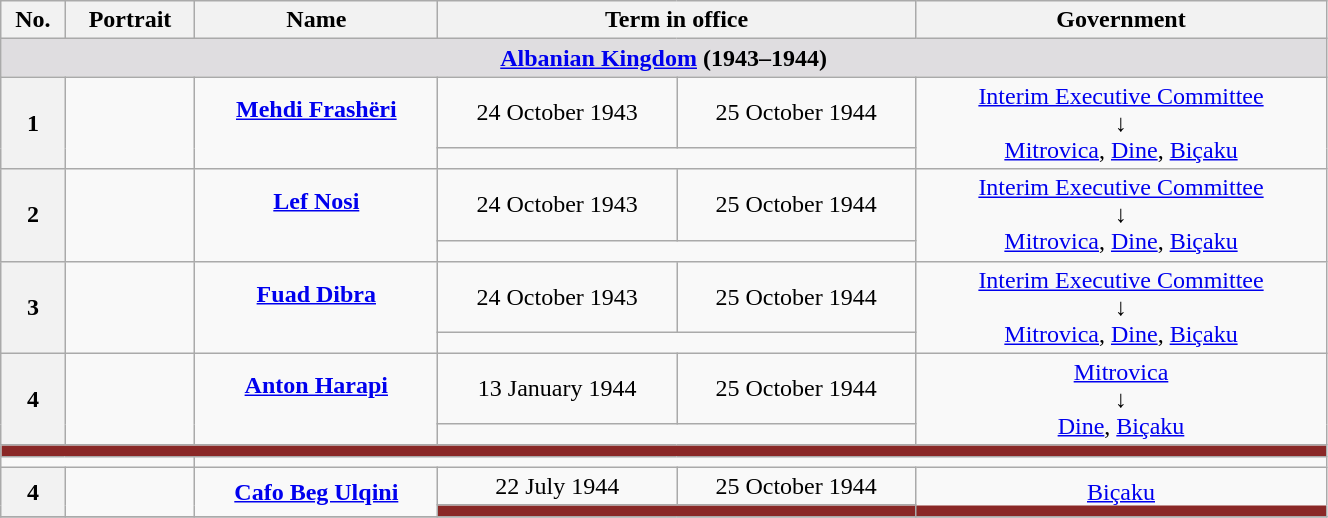<table class="wikitable" style="text-align:center;" width="70%">
<tr>
<th>No.</th>
<th>Portrait</th>
<th>Name</th>
<th colspan=2>Term in office</th>
<th>Government</th>
</tr>
<tr>
<td colspan="8" bgcolor="#dfdde0" align=center><strong><a href='#'>Albanian Kingdom</a> (1943–1944)</strong></td>
</tr>
<tr>
<th rowspan="2">1</th>
<td rowspan="2"></td>
<td rowspan="2"><strong><a href='#'>Mehdi Frashëri</a></strong><br><br></td>
<td>24 October 1943</td>
<td>25 October 1944</td>
<td rowspan=2><a href='#'>Interim Executive Committee</a><br>↓<br><a href='#'>Mitrovica</a>, <a href='#'>Dine</a>, <a href='#'>Biçaku</a></td>
</tr>
<tr>
<td colspan="2"><em></em></td>
</tr>
<tr>
<th rowspan="2">2</th>
<td rowspan="2"></td>
<td rowspan="2"><strong><a href='#'>Lef Nosi</a></strong><br><br></td>
<td>24 October 1943</td>
<td>25 October 1944</td>
<td rowspan=2><a href='#'>Interim Executive Committee</a><br>↓<br><a href='#'>Mitrovica</a>, <a href='#'>Dine</a>, <a href='#'>Biçaku</a></td>
</tr>
<tr>
<td colspan="2"><em></em></td>
</tr>
<tr>
<th rowspan="2">3</th>
<td rowspan="2"></td>
<td rowspan="2"><strong><a href='#'>Fuad Dibra</a></strong><br><br></td>
<td>24 October 1943</td>
<td>25 October 1944</td>
<td rowspan=2><a href='#'>Interim Executive Committee</a><br>↓<br><a href='#'>Mitrovica</a>, <a href='#'>Dine</a>, <a href='#'>Biçaku</a></td>
</tr>
<tr>
<td colspan="2"><em></em></td>
</tr>
<tr>
<th rowspan="2">4</th>
<td rowspan="2"></td>
<td rowspan="2"><strong><a href='#'>Anton Harapi</a></strong><br><br></td>
<td>13 January 1944</td>
<td>25 October 1944</td>
<td rowspan=2><a href='#'>Mitrovica</a><br>↓<br><a href='#'>Dine</a>, <a href='#'>Biçaku</a></td>
</tr>
<tr>
<td colspan="2"><em></em></td>
</tr>
<tr>
<td colspan="6" bgcolor="#8a2827"></td>
</tr>
<tr>
<td colspan="2"><em></em></td>
</tr>
<tr>
<th rowspan="2">4</th>
<td rowspan="2"></td>
<td rowspan="2"><strong><a href='#'>Cafo Beg Ulqini</a></strong><br></td>
<td>22 July 1944</td>
<td>25 October 1944</td>
<td rowspan=2><a href='#'>Biçaku</a></td>
</tr>
<tr>
<td colspan="6" bgcolor="#8a2827"></td>
</tr>
<tr>
</tr>
</table>
